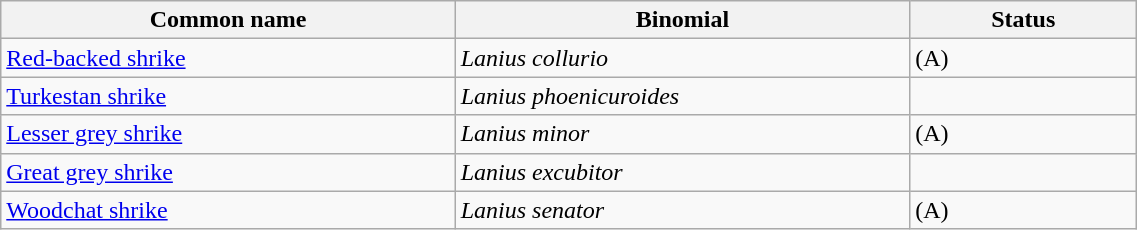<table style="width:60%;" class="wikitable">
<tr>
<th width=40%>Common name</th>
<th width=40%>Binomial</th>
<th width=20%>Status</th>
</tr>
<tr>
<td><a href='#'>Red-backed shrike</a></td>
<td><em>Lanius collurio</em></td>
<td>(A)</td>
</tr>
<tr>
<td><a href='#'>Turkestan shrike</a></td>
<td><em>Lanius phoenicuroides</em></td>
<td></td>
</tr>
<tr>
<td><a href='#'>Lesser grey shrike</a></td>
<td><em>Lanius minor</em></td>
<td>(A)</td>
</tr>
<tr>
<td><a href='#'>Great grey shrike</a></td>
<td><em>Lanius excubitor</em></td>
<td></td>
</tr>
<tr>
<td><a href='#'>Woodchat shrike</a></td>
<td><em>Lanius senator</em></td>
<td>(A)</td>
</tr>
</table>
